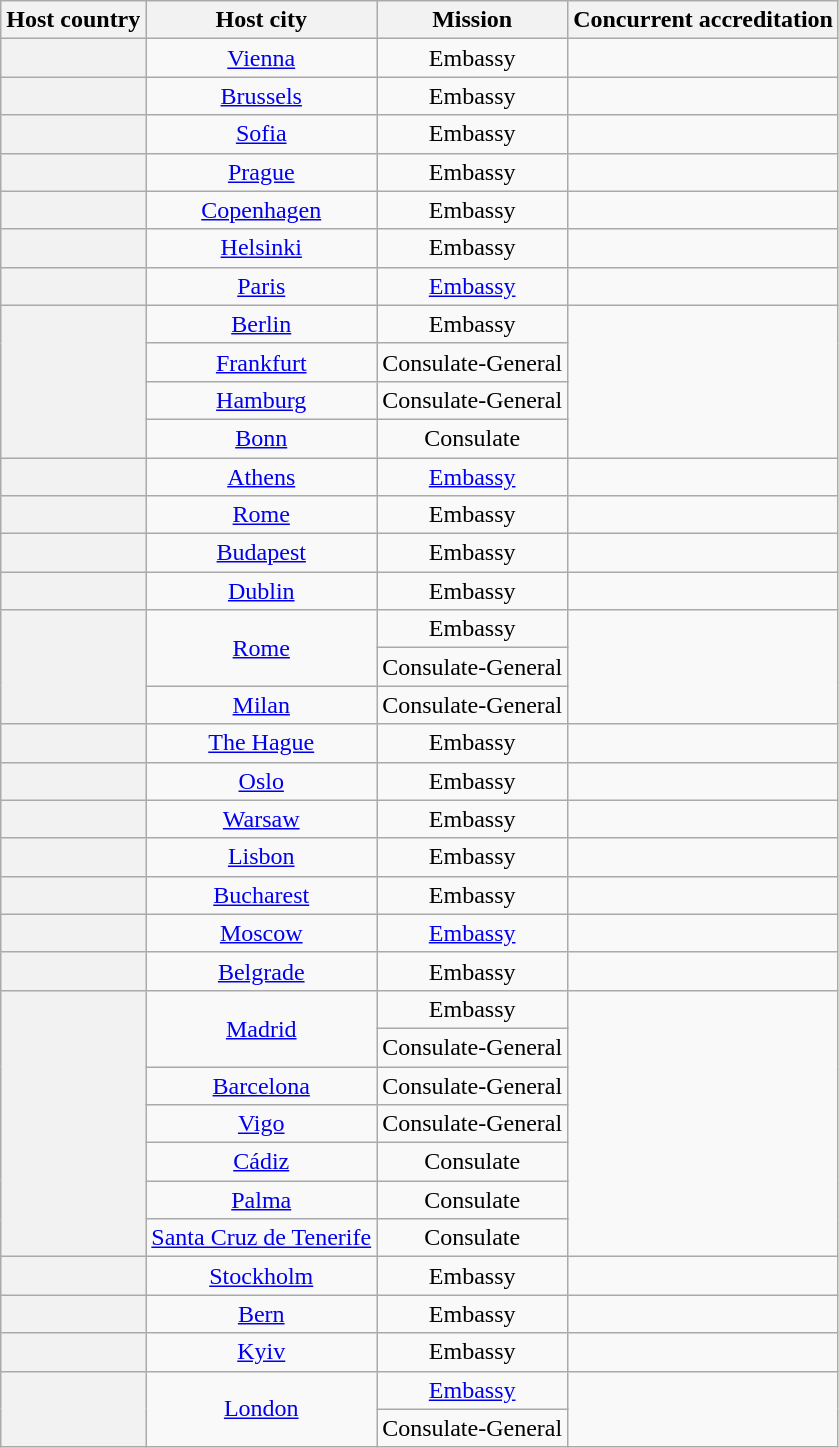<table class="wikitable plainrowheaders" style="text-align:center">
<tr>
<th scope="col">Host country</th>
<th scope="col">Host city</th>
<th scope="col">Mission</th>
<th scope="col">Concurrent accreditation</th>
</tr>
<tr>
<th scope="row"></th>
<td><a href='#'>Vienna</a></td>
<td>Embassy</td>
<td></td>
</tr>
<tr>
<th scope="row"></th>
<td><a href='#'>Brussels</a></td>
<td>Embassy</td>
<td></td>
</tr>
<tr>
<th scope="row"></th>
<td><a href='#'>Sofia</a></td>
<td>Embassy</td>
<td></td>
</tr>
<tr>
<th scope="row"></th>
<td><a href='#'>Prague</a></td>
<td>Embassy</td>
<td></td>
</tr>
<tr>
<th scope="row"></th>
<td><a href='#'>Copenhagen</a></td>
<td>Embassy</td>
<td></td>
</tr>
<tr>
<th scope="row"></th>
<td><a href='#'>Helsinki</a></td>
<td>Embassy</td>
<td></td>
</tr>
<tr>
<th scope="row"></th>
<td><a href='#'>Paris</a></td>
<td><a href='#'>Embassy</a></td>
<td></td>
</tr>
<tr>
<th scope="row" rowspan="4"></th>
<td><a href='#'>Berlin</a></td>
<td>Embassy</td>
<td rowspan="4"></td>
</tr>
<tr>
<td><a href='#'>Frankfurt</a></td>
<td>Consulate-General</td>
</tr>
<tr>
<td><a href='#'>Hamburg</a></td>
<td>Consulate-General</td>
</tr>
<tr>
<td><a href='#'>Bonn</a></td>
<td>Consulate</td>
</tr>
<tr>
<th scope="row"></th>
<td><a href='#'>Athens</a></td>
<td><a href='#'>Embassy</a></td>
<td></td>
</tr>
<tr>
<th scope="row"></th>
<td><a href='#'>Rome</a></td>
<td>Embassy</td>
<td></td>
</tr>
<tr>
<th scope="row"></th>
<td><a href='#'>Budapest</a></td>
<td>Embassy</td>
<td></td>
</tr>
<tr>
<th scope="row"></th>
<td><a href='#'>Dublin</a></td>
<td>Embassy</td>
<td></td>
</tr>
<tr>
<th scope="row" rowspan="3"></th>
<td rowspan="2"><a href='#'>Rome</a></td>
<td>Embassy</td>
<td rowspan="3"></td>
</tr>
<tr>
<td>Consulate-General</td>
</tr>
<tr>
<td><a href='#'>Milan</a></td>
<td>Consulate-General</td>
</tr>
<tr>
<th scope="row"></th>
<td><a href='#'>The Hague</a></td>
<td>Embassy</td>
<td></td>
</tr>
<tr>
<th scope="row"></th>
<td><a href='#'>Oslo</a></td>
<td>Embassy</td>
<td></td>
</tr>
<tr>
<th scope="row"></th>
<td><a href='#'>Warsaw</a></td>
<td>Embassy</td>
<td></td>
</tr>
<tr>
<th scope="row"></th>
<td><a href='#'>Lisbon</a></td>
<td>Embassy</td>
<td></td>
</tr>
<tr>
<th scope="row"></th>
<td><a href='#'>Bucharest</a></td>
<td>Embassy</td>
<td></td>
</tr>
<tr>
<th scope="row"></th>
<td><a href='#'>Moscow</a></td>
<td><a href='#'>Embassy</a></td>
<td></td>
</tr>
<tr>
<th scope="row"></th>
<td><a href='#'>Belgrade</a></td>
<td>Embassy</td>
<td></td>
</tr>
<tr>
<th scope="row" rowspan="7"></th>
<td rowspan="2"><a href='#'>Madrid</a></td>
<td>Embassy</td>
<td rowspan="7"></td>
</tr>
<tr>
<td>Consulate-General</td>
</tr>
<tr>
<td><a href='#'>Barcelona</a></td>
<td>Consulate-General</td>
</tr>
<tr>
<td><a href='#'>Vigo</a></td>
<td>Consulate-General</td>
</tr>
<tr>
<td><a href='#'>Cádiz</a></td>
<td>Consulate</td>
</tr>
<tr>
<td><a href='#'>Palma</a></td>
<td>Consulate</td>
</tr>
<tr>
<td><a href='#'>Santa Cruz de Tenerife</a></td>
<td>Consulate</td>
</tr>
<tr>
<th scope="row"></th>
<td><a href='#'>Stockholm</a></td>
<td>Embassy</td>
<td></td>
</tr>
<tr>
<th scope="row"></th>
<td><a href='#'>Bern</a></td>
<td>Embassy</td>
<td></td>
</tr>
<tr>
<th scope="row"></th>
<td><a href='#'>Kyiv</a></td>
<td>Embassy</td>
<td></td>
</tr>
<tr>
<th scope="row" rowspan="2"></th>
<td rowspan="2"><a href='#'>London</a></td>
<td><a href='#'>Embassy</a></td>
<td rowspan="2"></td>
</tr>
<tr>
<td>Consulate-General</td>
</tr>
</table>
